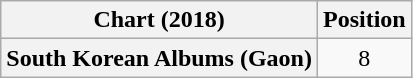<table class="wikitable plainrowheaders" style="text-align:center">
<tr>
<th scope="col">Chart (2018)</th>
<th scope="col">Position</th>
</tr>
<tr>
<th scope="row">South Korean Albums (Gaon)</th>
<td>8</td>
</tr>
</table>
